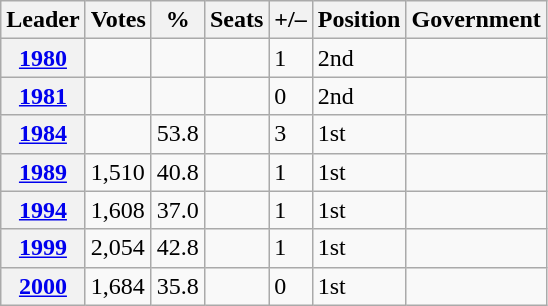<table class=wikitable style="text-align: left;">
<tr>
<th>Leader</th>
<th>Votes</th>
<th>%</th>
<th>Seats</th>
<th>+/–</th>
<th>Position</th>
<th>Government</th>
</tr>
<tr>
<th><a href='#'>1980</a></th>
<td></td>
<td></td>
<td></td>
<td> 1</td>
<td> 2nd</td>
<td></td>
</tr>
<tr>
<th><a href='#'>1981</a></th>
<td></td>
<td></td>
<td></td>
<td> 0</td>
<td> 2nd</td>
<td></td>
</tr>
<tr>
<th><a href='#'>1984</a></th>
<td></td>
<td>53.8</td>
<td></td>
<td> 3</td>
<td> 1st</td>
<td></td>
</tr>
<tr>
<th><a href='#'>1989</a></th>
<td>1,510</td>
<td>40.8</td>
<td></td>
<td> 1</td>
<td> 1st</td>
<td></td>
</tr>
<tr>
<th><a href='#'>1994</a></th>
<td>1,608</td>
<td>37.0</td>
<td></td>
<td> 1</td>
<td> 1st</td>
<td></td>
</tr>
<tr>
<th><a href='#'>1999</a></th>
<td>2,054</td>
<td>42.8</td>
<td></td>
<td> 1</td>
<td> 1st</td>
<td></td>
</tr>
<tr>
<th><a href='#'>2000</a></th>
<td>1,684</td>
<td>35.8</td>
<td></td>
<td> 0</td>
<td> 1st</td>
<td></td>
</tr>
</table>
